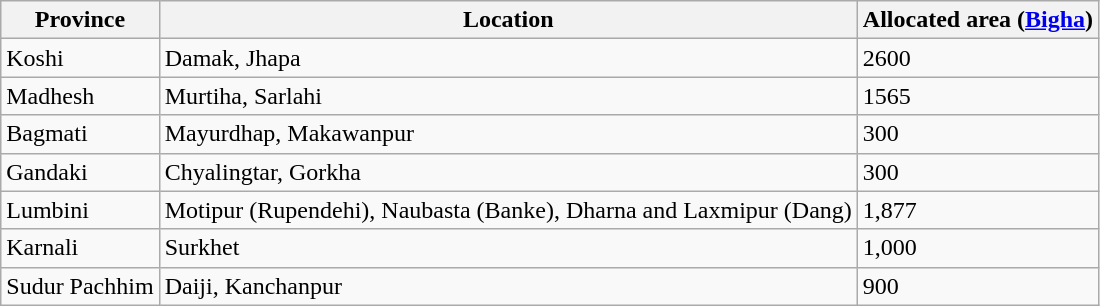<table class="wikitable sortable">
<tr>
<th>Province</th>
<th>Location</th>
<th>Allocated area (<a href='#'>Bigha</a>)</th>
</tr>
<tr>
<td>Koshi</td>
<td>Damak, Jhapa</td>
<td>2600</td>
</tr>
<tr>
<td>Madhesh</td>
<td>Murtiha, Sarlahi</td>
<td>1565</td>
</tr>
<tr>
<td>Bagmati</td>
<td>Mayurdhap, Makawanpur</td>
<td>300</td>
</tr>
<tr>
<td>Gandaki</td>
<td>Chyalingtar, Gorkha</td>
<td>300</td>
</tr>
<tr>
<td>Lumbini</td>
<td>Motipur (Rupendehi), Naubasta (Banke), Dharna and Laxmipur (Dang)</td>
<td>1,877</td>
</tr>
<tr>
<td>Karnali</td>
<td>Surkhet</td>
<td>1,000</td>
</tr>
<tr>
<td>Sudur Pachhim</td>
<td>Daiji, Kanchanpur</td>
<td>900</td>
</tr>
</table>
